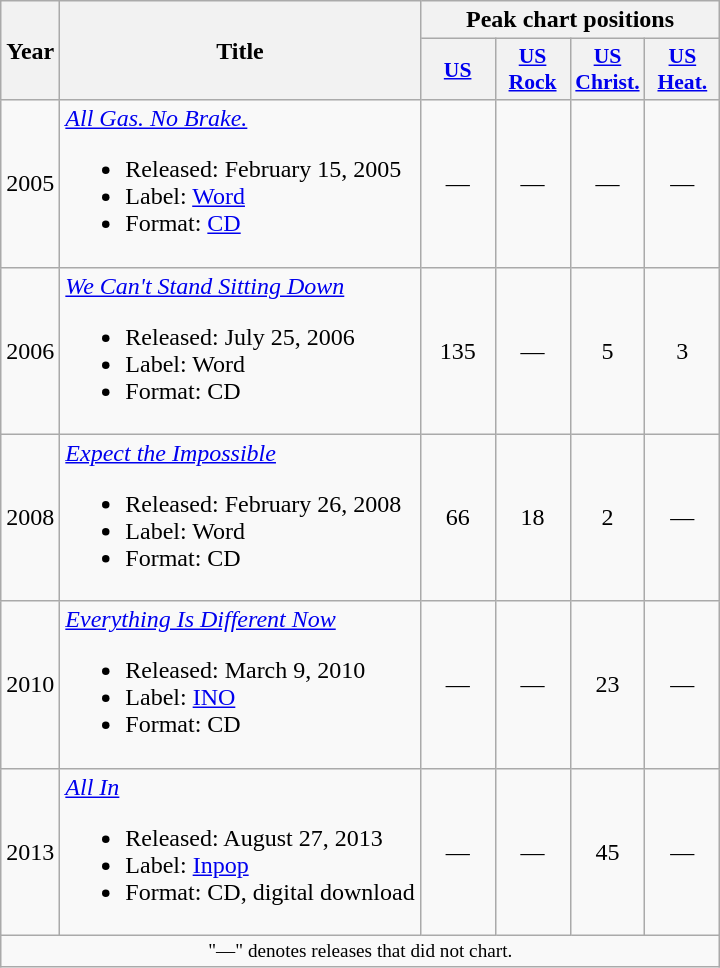<table class="wikitable">
<tr>
<th rowspan="2">Year</th>
<th rowspan="2">Title</th>
<th colspan="4">Peak chart positions</th>
</tr>
<tr>
<th style="width:3em;font-size:90%;"><a href='#'>US</a><br></th>
<th style="width:3em;font-size:90%;"><a href='#'>US Rock</a><br></th>
<th style="width:3em;font-size:90%;"><a href='#'>US Christ.</a><br></th>
<th style="width:3em;font-size:90%;"><a href='#'>US Heat.</a><br></th>
</tr>
<tr>
<td align="center">2005</td>
<td align="left"><em><a href='#'>All Gas. No Brake.</a></em><br><ul><li>Released: February 15, 2005</li><li>Label: <a href='#'>Word</a></li><li>Format: <a href='#'>CD</a></li></ul></td>
<td align="center">—</td>
<td align="center">—</td>
<td align="center">—</td>
<td align="center">—</td>
</tr>
<tr>
<td align="center">2006</td>
<td align="left"><em><a href='#'>We Can't Stand Sitting Down</a></em><br><ul><li>Released: July 25, 2006</li><li>Label: Word</li><li>Format: CD</li></ul></td>
<td align="center">135</td>
<td align="center">—</td>
<td align="center">5</td>
<td align="center">3</td>
</tr>
<tr>
<td align="center">2008</td>
<td align="left"><em><a href='#'>Expect the Impossible</a></em><br><ul><li>Released: February 26, 2008</li><li>Label: Word</li><li>Format: CD</li></ul></td>
<td align="center">66</td>
<td align="center">18</td>
<td align="center">2</td>
<td align="center">—</td>
</tr>
<tr>
<td align="center">2010</td>
<td align="left"><em><a href='#'>Everything Is Different Now</a></em><br><ul><li>Released: March 9, 2010</li><li>Label: <a href='#'>INO</a></li><li>Format: CD</li></ul></td>
<td align="center">—</td>
<td align="center">—</td>
<td align="center">23</td>
<td align="center">—</td>
</tr>
<tr>
<td align="center">2013</td>
<td align="left"><em><a href='#'>All In</a></em><br><ul><li>Released: August 27, 2013</li><li>Label: <a href='#'>Inpop</a></li><li>Format: CD, digital download</li></ul></td>
<td align="center">—</td>
<td align="center">—</td>
<td align="center">45</td>
<td align="center">—</td>
</tr>
<tr>
<td align="center" colspan="10" style="font-size:80%">"—" denotes releases that did not chart.</td>
</tr>
</table>
